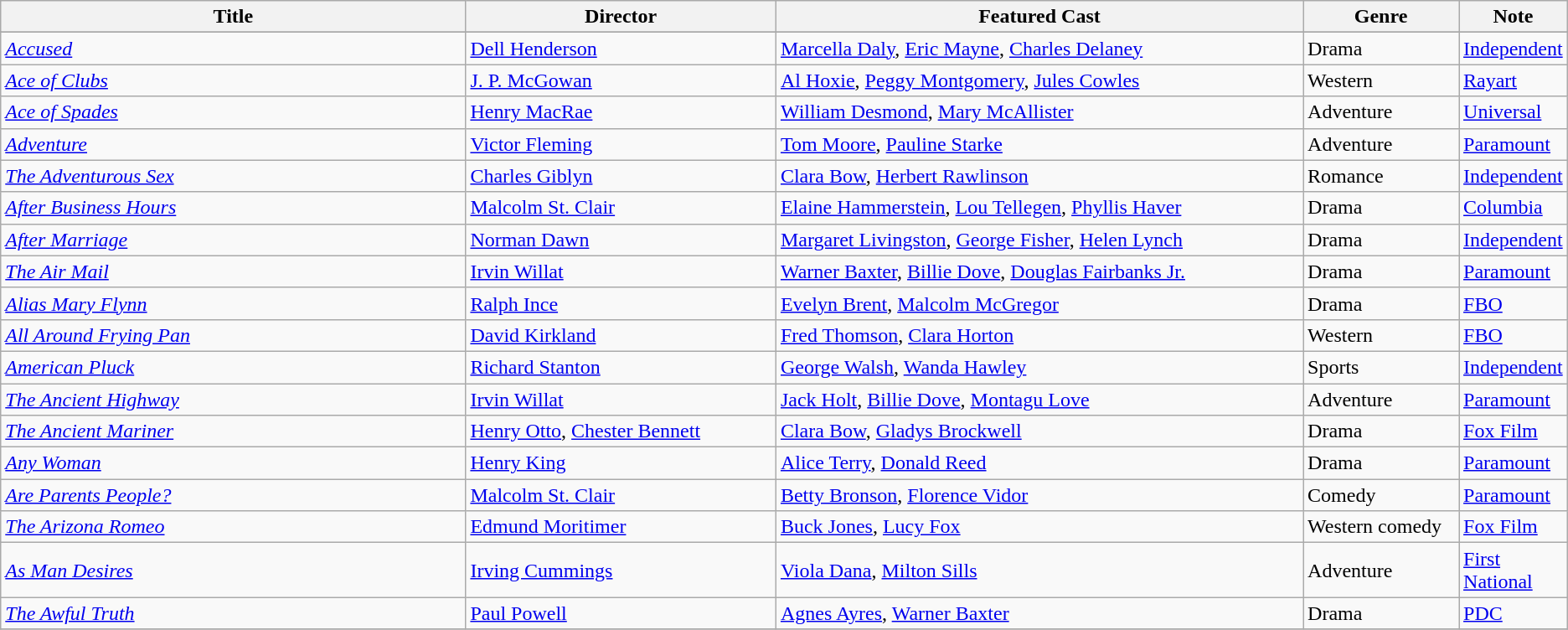<table class="wikitable">
<tr>
<th style="width:30%;">Title</th>
<th style="width:20%;">Director</th>
<th style="width:34%;">Featured Cast</th>
<th style="width:10%;">Genre</th>
<th style="width:10%;">Note</th>
</tr>
<tr>
</tr>
<tr>
<td><em><a href='#'>Accused</a></em></td>
<td><a href='#'>Dell Henderson</a></td>
<td><a href='#'>Marcella Daly</a>, <a href='#'>Eric Mayne</a>, <a href='#'>Charles Delaney</a></td>
<td>Drama</td>
<td><a href='#'>Independent</a></td>
</tr>
<tr>
<td><em><a href='#'>Ace of Clubs</a></em></td>
<td><a href='#'>J. P. McGowan</a></td>
<td><a href='#'>Al Hoxie</a>, <a href='#'>Peggy Montgomery</a>, <a href='#'>Jules Cowles</a></td>
<td>Western</td>
<td><a href='#'>Rayart</a></td>
</tr>
<tr>
<td><em><a href='#'>Ace of Spades</a></em></td>
<td><a href='#'>Henry MacRae</a></td>
<td><a href='#'>William Desmond</a>, <a href='#'>Mary McAllister</a></td>
<td>Adventure</td>
<td><a href='#'>Universal</a></td>
</tr>
<tr>
<td><em><a href='#'>Adventure</a></em></td>
<td><a href='#'>Victor Fleming</a></td>
<td><a href='#'>Tom Moore</a>, <a href='#'>Pauline Starke</a></td>
<td>Adventure</td>
<td><a href='#'>Paramount</a></td>
</tr>
<tr>
<td><em><a href='#'>The Adventurous Sex</a></em></td>
<td><a href='#'>Charles Giblyn</a></td>
<td><a href='#'>Clara Bow</a>, <a href='#'>Herbert Rawlinson</a></td>
<td>Romance</td>
<td><a href='#'>Independent</a></td>
</tr>
<tr>
<td><em><a href='#'>After Business Hours</a></em></td>
<td><a href='#'>Malcolm St. Clair</a></td>
<td><a href='#'>Elaine Hammerstein</a>, <a href='#'>Lou Tellegen</a>, <a href='#'>Phyllis Haver</a></td>
<td>Drama</td>
<td><a href='#'>Columbia</a></td>
</tr>
<tr>
<td><em><a href='#'>After Marriage</a></em></td>
<td><a href='#'>Norman Dawn</a></td>
<td><a href='#'>Margaret Livingston</a>, <a href='#'>George Fisher</a>, <a href='#'>Helen Lynch</a></td>
<td>Drama</td>
<td><a href='#'>Independent</a></td>
</tr>
<tr>
<td><em><a href='#'>The Air Mail</a></em></td>
<td><a href='#'>Irvin Willat</a></td>
<td><a href='#'>Warner Baxter</a>, <a href='#'>Billie Dove</a>, <a href='#'>Douglas Fairbanks Jr.</a></td>
<td>Drama</td>
<td><a href='#'>Paramount</a></td>
</tr>
<tr>
<td><em><a href='#'>Alias Mary Flynn</a></em></td>
<td><a href='#'>Ralph Ince</a></td>
<td><a href='#'>Evelyn Brent</a>, <a href='#'>Malcolm McGregor</a></td>
<td>Drama</td>
<td><a href='#'>FBO</a></td>
</tr>
<tr>
<td><em><a href='#'>All Around Frying Pan</a></em></td>
<td><a href='#'>David Kirkland</a></td>
<td><a href='#'>Fred Thomson</a>, <a href='#'>Clara Horton</a></td>
<td>Western</td>
<td><a href='#'>FBO</a></td>
</tr>
<tr>
<td><em><a href='#'>American Pluck</a></em></td>
<td><a href='#'>Richard Stanton</a></td>
<td><a href='#'>George Walsh</a>, <a href='#'>Wanda Hawley</a></td>
<td>Sports</td>
<td><a href='#'>Independent</a></td>
</tr>
<tr>
<td><em><a href='#'>The Ancient Highway</a></em></td>
<td><a href='#'>Irvin Willat</a></td>
<td><a href='#'>Jack Holt</a>, <a href='#'>Billie Dove</a>, <a href='#'>Montagu Love</a></td>
<td>Adventure</td>
<td><a href='#'>Paramount</a></td>
</tr>
<tr>
<td><em><a href='#'>The Ancient Mariner</a></em></td>
<td><a href='#'>Henry Otto</a>, <a href='#'>Chester Bennett</a></td>
<td><a href='#'>Clara Bow</a>, <a href='#'>Gladys Brockwell</a></td>
<td>Drama</td>
<td><a href='#'>Fox Film</a></td>
</tr>
<tr>
<td><em><a href='#'>Any Woman</a></em></td>
<td><a href='#'>Henry King</a></td>
<td><a href='#'>Alice Terry</a>, <a href='#'>Donald Reed</a></td>
<td>Drama</td>
<td><a href='#'>Paramount</a></td>
</tr>
<tr>
<td><em><a href='#'>Are Parents People?</a></em></td>
<td><a href='#'>Malcolm St. Clair</a></td>
<td><a href='#'>Betty Bronson</a>, <a href='#'>Florence Vidor</a></td>
<td>Comedy</td>
<td><a href='#'>Paramount</a></td>
</tr>
<tr>
<td><em><a href='#'>The Arizona Romeo</a></em></td>
<td><a href='#'>Edmund Moritimer</a></td>
<td><a href='#'>Buck Jones</a>, <a href='#'>Lucy Fox</a></td>
<td>Western comedy</td>
<td><a href='#'>Fox Film</a></td>
</tr>
<tr>
<td><em><a href='#'>As Man Desires</a></em></td>
<td><a href='#'>Irving Cummings</a></td>
<td><a href='#'>Viola Dana</a>, <a href='#'>Milton Sills</a></td>
<td>Adventure</td>
<td><a href='#'>First National</a></td>
</tr>
<tr>
<td><em><a href='#'>The Awful Truth</a></em></td>
<td><a href='#'>Paul Powell</a></td>
<td><a href='#'>Agnes Ayres</a>, <a href='#'>Warner Baxter</a></td>
<td>Drama</td>
<td><a href='#'>PDC</a></td>
</tr>
<tr>
</tr>
</table>
